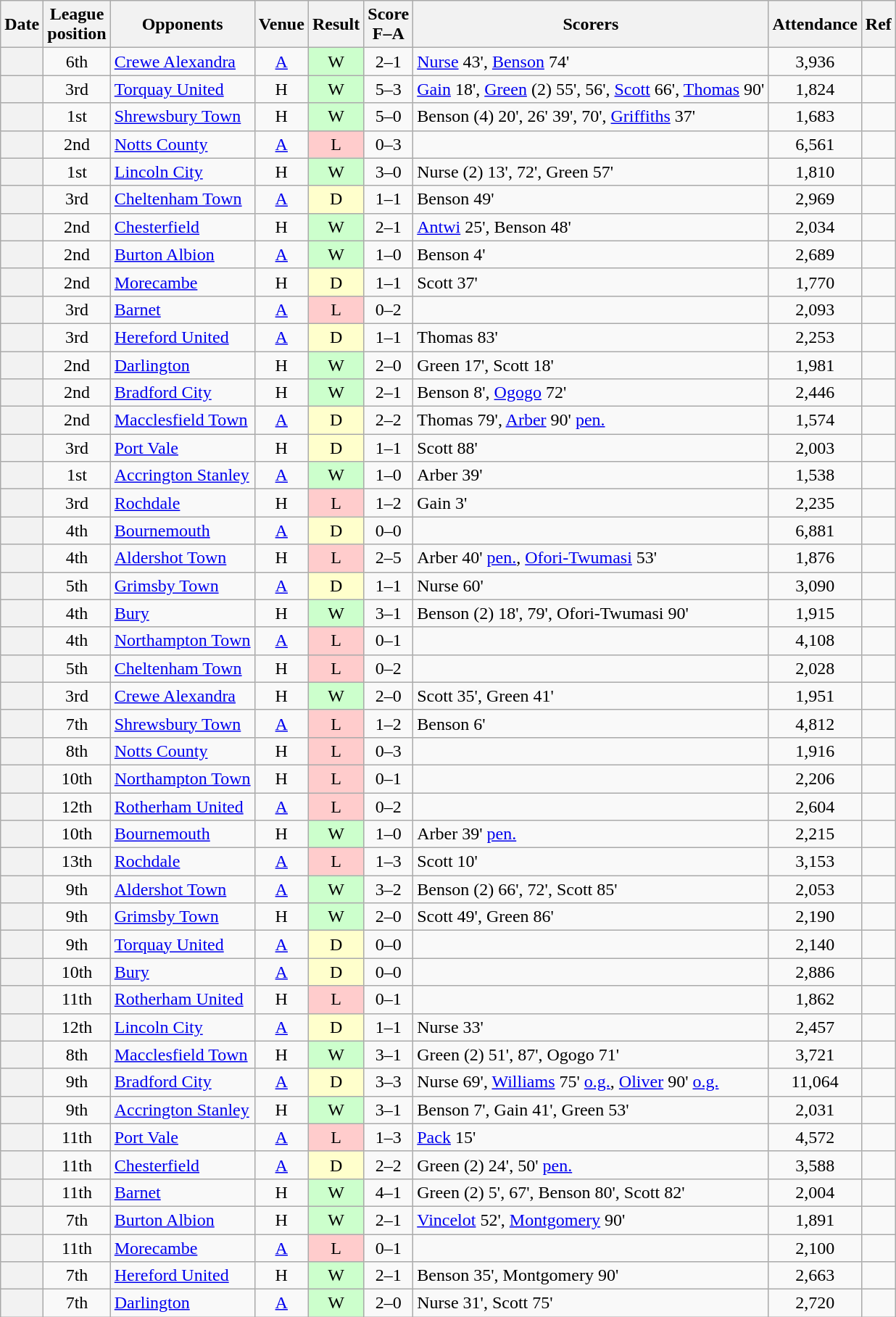<table class="wikitable plainrowheaders sortable" style="text-align:center">
<tr>
<th scope="col">Date</th>
<th scope="col">League<br>position</th>
<th scope="col">Opponents</th>
<th scope="col">Venue</th>
<th scope="col">Result</th>
<th scope="col">Score<br>F–A</th>
<th scope="col" class="unsortable">Scorers</th>
<th scope="col">Attendance</th>
<th scope="col" class="unsortable">Ref</th>
</tr>
<tr>
<th scope="row"></th>
<td>6th</td>
<td align="left"><a href='#'>Crewe Alexandra</a></td>
<td><a href='#'>A</a></td>
<td style="background-color:#CCFFCC">W</td>
<td>2–1</td>
<td align="left"><a href='#'>Nurse</a> 43', <a href='#'>Benson</a> 74'</td>
<td>3,936</td>
<td></td>
</tr>
<tr>
<th scope="row"></th>
<td>3rd</td>
<td align="left"><a href='#'>Torquay United</a></td>
<td>H</td>
<td style="background-color:#CCFFCC">W</td>
<td>5–3</td>
<td align="left"><a href='#'>Gain</a> 18', <a href='#'>Green</a> (2) 55', 56', <a href='#'>Scott</a> 66', <a href='#'>Thomas</a> 90'</td>
<td>1,824</td>
<td></td>
</tr>
<tr>
<th scope="row"></th>
<td>1st</td>
<td align="left"><a href='#'>Shrewsbury Town</a></td>
<td>H</td>
<td style="background-color:#CCFFCC">W</td>
<td>5–0</td>
<td align="left">Benson (4) 20', 26' 39', 70', <a href='#'>Griffiths</a> 37'</td>
<td>1,683</td>
<td></td>
</tr>
<tr>
<th scope="row"></th>
<td>2nd</td>
<td align="left"><a href='#'>Notts County</a></td>
<td><a href='#'>A</a></td>
<td style="background-color:#FFCCCC">L</td>
<td>0–3</td>
<td align="left"></td>
<td>6,561</td>
<td></td>
</tr>
<tr>
<th scope="row"></th>
<td>1st</td>
<td align="left"><a href='#'>Lincoln City</a></td>
<td>H</td>
<td style="background-color:#CCFFCC">W</td>
<td>3–0</td>
<td align="left">Nurse (2) 13', 72', Green 57'</td>
<td>1,810</td>
<td></td>
</tr>
<tr>
<th scope="row"></th>
<td>3rd</td>
<td align="left"><a href='#'>Cheltenham Town</a></td>
<td><a href='#'>A</a></td>
<td style="background-color:#FFFFCC">D</td>
<td>1–1</td>
<td align="left">Benson 49'</td>
<td>2,969</td>
<td></td>
</tr>
<tr>
<th scope="row"></th>
<td>2nd</td>
<td align="left"><a href='#'>Chesterfield</a></td>
<td>H</td>
<td style="background-color:#CCFFCC">W</td>
<td>2–1</td>
<td align="left"><a href='#'>Antwi</a> 25', Benson 48'</td>
<td>2,034</td>
<td></td>
</tr>
<tr>
<th scope="row"></th>
<td>2nd</td>
<td align="left"><a href='#'>Burton Albion</a></td>
<td><a href='#'>A</a></td>
<td style="background-color:#CCFFCC">W</td>
<td>1–0</td>
<td align="left">Benson 4'</td>
<td>2,689</td>
<td></td>
</tr>
<tr>
<th scope="row"></th>
<td>2nd</td>
<td align="left"><a href='#'>Morecambe</a></td>
<td>H</td>
<td style="background-color:#FFFFCC">D</td>
<td>1–1</td>
<td align="left">Scott 37'</td>
<td>1,770</td>
<td></td>
</tr>
<tr>
<th scope="row"></th>
<td>3rd</td>
<td align="left"><a href='#'>Barnet</a></td>
<td><a href='#'>A</a></td>
<td style="background-color:#FFCCCC">L</td>
<td>0–2</td>
<td align="left"></td>
<td>2,093</td>
<td></td>
</tr>
<tr>
<th scope="row"></th>
<td>3rd</td>
<td align="left"><a href='#'>Hereford United</a></td>
<td><a href='#'>A</a></td>
<td style="background-color:#FFFFCC">D</td>
<td>1–1</td>
<td align="left">Thomas 83'</td>
<td>2,253</td>
<td></td>
</tr>
<tr>
<th scope="row"></th>
<td>2nd</td>
<td align="left"><a href='#'>Darlington</a></td>
<td>H</td>
<td style="background-color:#CCFFCC">W</td>
<td>2–0</td>
<td align="left">Green 17', Scott 18'</td>
<td>1,981</td>
<td></td>
</tr>
<tr>
<th scope="row"></th>
<td>2nd</td>
<td align="left"><a href='#'>Bradford City</a></td>
<td>H</td>
<td style="background-color:#CCFFCC">W</td>
<td>2–1</td>
<td align="left">Benson 8', <a href='#'>Ogogo</a> 72'</td>
<td>2,446</td>
<td></td>
</tr>
<tr>
<th scope="row"></th>
<td>2nd</td>
<td align="left"><a href='#'>Macclesfield Town</a></td>
<td><a href='#'>A</a></td>
<td style="background-color:#FFFFCC">D</td>
<td>2–2</td>
<td align="left">Thomas 79', <a href='#'>Arber</a> 90' <a href='#'>pen.</a></td>
<td>1,574</td>
<td></td>
</tr>
<tr>
<th scope="row"></th>
<td>3rd</td>
<td align="left"><a href='#'>Port Vale</a></td>
<td>H</td>
<td style="background-color:#FFFFCC">D</td>
<td>1–1</td>
<td align="left">Scott 88'</td>
<td>2,003</td>
<td></td>
</tr>
<tr>
<th scope="row"></th>
<td>1st</td>
<td align="left"><a href='#'>Accrington Stanley</a></td>
<td><a href='#'>A</a></td>
<td style="background-color:#CCFFCC">W</td>
<td>1–0</td>
<td align="left">Arber 39'</td>
<td>1,538</td>
<td></td>
</tr>
<tr>
<th scope="row"></th>
<td>3rd</td>
<td align="left"><a href='#'>Rochdale</a></td>
<td>H</td>
<td style="background-color:#FFCCCC">L</td>
<td>1–2</td>
<td align="left">Gain 3'</td>
<td>2,235</td>
<td></td>
</tr>
<tr>
<th scope="row"></th>
<td>4th</td>
<td align="left"><a href='#'>Bournemouth</a></td>
<td><a href='#'>A</a></td>
<td style="background-color:#FFFFCC">D</td>
<td>0–0</td>
<td align="left"></td>
<td>6,881</td>
<td></td>
</tr>
<tr>
<th scope="row"></th>
<td>4th</td>
<td align="left"><a href='#'>Aldershot Town</a></td>
<td>H</td>
<td style="background-color:#FFCCCC">L</td>
<td>2–5</td>
<td align="left">Arber 40' <a href='#'>pen.</a>, <a href='#'>Ofori-Twumasi</a> 53'</td>
<td>1,876</td>
<td></td>
</tr>
<tr>
<th scope="row"></th>
<td>5th</td>
<td align="left"><a href='#'>Grimsby Town</a></td>
<td><a href='#'>A</a></td>
<td style="background-color:#FFFFCC">D</td>
<td>1–1</td>
<td align="left">Nurse 60'</td>
<td>3,090</td>
<td></td>
</tr>
<tr>
<th scope="row"></th>
<td>4th</td>
<td align="left"><a href='#'>Bury</a></td>
<td>H</td>
<td style="background-color:#CCFFCC">W</td>
<td>3–1</td>
<td align="left">Benson (2) 18', 79', Ofori-Twumasi 90'</td>
<td>1,915</td>
<td></td>
</tr>
<tr>
<th scope="row"></th>
<td>4th</td>
<td align="left"><a href='#'>Northampton Town</a></td>
<td><a href='#'>A</a></td>
<td style="background-color:#FFCCCC">L</td>
<td>0–1</td>
<td align="left"></td>
<td>4,108</td>
<td></td>
</tr>
<tr>
<th scope="row"></th>
<td>5th</td>
<td align="left"><a href='#'>Cheltenham Town</a></td>
<td>H</td>
<td style="background-color:#FFCCCC">L</td>
<td>0–2</td>
<td align="left"></td>
<td>2,028</td>
<td></td>
</tr>
<tr>
<th scope="row"></th>
<td>3rd</td>
<td align="left"><a href='#'>Crewe Alexandra</a></td>
<td>H</td>
<td style="background-color:#CCFFCC">W</td>
<td>2–0</td>
<td align="left">Scott 35', Green 41'</td>
<td>1,951</td>
<td></td>
</tr>
<tr>
<th scope="row"></th>
<td>7th</td>
<td align="left"><a href='#'>Shrewsbury Town</a></td>
<td><a href='#'>A</a></td>
<td style="background-color:#FFCCCC">L</td>
<td>1–2</td>
<td align="left">Benson 6'</td>
<td>4,812</td>
<td></td>
</tr>
<tr>
<th scope="row"></th>
<td>8th</td>
<td align="left"><a href='#'>Notts County</a></td>
<td>H</td>
<td style="background-color:#FFCCCC">L</td>
<td>0–3</td>
<td align="left"></td>
<td>1,916</td>
<td></td>
</tr>
<tr>
<th scope="row"></th>
<td>10th</td>
<td align="left"><a href='#'>Northampton Town</a></td>
<td>H</td>
<td style="background-color:#FFCCCC">L</td>
<td>0–1</td>
<td align="left"></td>
<td>2,206</td>
<td></td>
</tr>
<tr>
<th scope="row"></th>
<td>12th</td>
<td align="left"><a href='#'>Rotherham United</a></td>
<td><a href='#'>A</a></td>
<td style="background-color:#FFCCCC">L</td>
<td>0–2</td>
<td align="left"></td>
<td>2,604</td>
<td></td>
</tr>
<tr>
<th scope="row"></th>
<td>10th</td>
<td align="left"><a href='#'>Bournemouth</a></td>
<td>H</td>
<td style="background-color:#CCFFCC">W</td>
<td>1–0</td>
<td align="left">Arber 39' <a href='#'>pen.</a></td>
<td>2,215</td>
<td></td>
</tr>
<tr>
<th scope="row"></th>
<td>13th</td>
<td align="left"><a href='#'>Rochdale</a></td>
<td><a href='#'>A</a></td>
<td style="background-color:#FFCCCC">L</td>
<td>1–3</td>
<td align="left">Scott 10'</td>
<td>3,153</td>
<td></td>
</tr>
<tr>
<th scope="row"></th>
<td>9th</td>
<td align="left"><a href='#'>Aldershot Town</a></td>
<td><a href='#'>A</a></td>
<td style="background-color:#CCFFCC">W</td>
<td>3–2</td>
<td align="left">Benson (2) 66', 72', Scott 85'</td>
<td>2,053</td>
<td></td>
</tr>
<tr>
<th scope="row"></th>
<td>9th</td>
<td align="left"><a href='#'>Grimsby Town</a></td>
<td>H</td>
<td style="background-color:#CCFFCC">W</td>
<td>2–0</td>
<td align="left">Scott 49', Green 86'</td>
<td>2,190</td>
<td></td>
</tr>
<tr>
<th scope="row"></th>
<td>9th</td>
<td align="left"><a href='#'>Torquay United</a></td>
<td><a href='#'>A</a></td>
<td style="background-color:#FFFFCC">D</td>
<td>0–0</td>
<td align="left"></td>
<td>2,140</td>
<td></td>
</tr>
<tr>
<th scope="row"></th>
<td>10th</td>
<td align="left"><a href='#'>Bury</a></td>
<td><a href='#'>A</a></td>
<td style="background-color:#FFFFCC">D</td>
<td>0–0</td>
<td align="left"></td>
<td>2,886</td>
<td></td>
</tr>
<tr>
<th scope="row"></th>
<td>11th</td>
<td align="left"><a href='#'>Rotherham United</a></td>
<td>H</td>
<td style="background-color:#FFCCCC">L</td>
<td>0–1</td>
<td align="left"></td>
<td>1,862</td>
<td></td>
</tr>
<tr>
<th scope="row"></th>
<td>12th</td>
<td align="left"><a href='#'>Lincoln City</a></td>
<td><a href='#'>A</a></td>
<td style="background-color:#FFFFCC">D</td>
<td>1–1</td>
<td align="left">Nurse 33'</td>
<td>2,457</td>
<td></td>
</tr>
<tr>
<th scope="row"></th>
<td>8th</td>
<td align="left"><a href='#'>Macclesfield Town</a></td>
<td>H</td>
<td style="background-color:#CCFFCC">W</td>
<td>3–1</td>
<td align="left">Green (2) 51', 87', Ogogo 71'</td>
<td>3,721</td>
<td></td>
</tr>
<tr>
<th scope="row"></th>
<td>9th</td>
<td align="left"><a href='#'>Bradford City</a></td>
<td><a href='#'>A</a></td>
<td style="background-color:#FFFFCC">D</td>
<td>3–3</td>
<td align="left">Nurse 69', <a href='#'>Williams</a> 75' <a href='#'>o.g.</a>, <a href='#'>Oliver</a> 90' <a href='#'>o.g.</a></td>
<td>11,064</td>
<td></td>
</tr>
<tr>
<th scope="row"></th>
<td>9th</td>
<td align="left"><a href='#'>Accrington Stanley</a></td>
<td>H</td>
<td style="background-color:#CCFFCC">W</td>
<td>3–1</td>
<td align="left">Benson 7', Gain 41', Green 53'</td>
<td>2,031</td>
<td></td>
</tr>
<tr>
<th scope="row"></th>
<td>11th</td>
<td align="left"><a href='#'>Port Vale</a></td>
<td><a href='#'>A</a></td>
<td style="background-color:#FFCCCC">L</td>
<td>1–3</td>
<td align="left"><a href='#'>Pack</a> 15'</td>
<td>4,572</td>
<td></td>
</tr>
<tr>
<th scope="row"></th>
<td>11th</td>
<td align="left"><a href='#'>Chesterfield</a></td>
<td><a href='#'>A</a></td>
<td style="background-color:#FFFFCC">D</td>
<td>2–2</td>
<td align="left">Green (2) 24', 50' <a href='#'>pen.</a></td>
<td>3,588</td>
<td></td>
</tr>
<tr>
<th scope="row"></th>
<td>11th</td>
<td align="left"><a href='#'>Barnet</a></td>
<td>H</td>
<td style="background-color:#CCFFCC">W</td>
<td>4–1</td>
<td align="left">Green (2) 5', 67', Benson 80', Scott 82'</td>
<td>2,004</td>
<td></td>
</tr>
<tr>
<th scope="row"></th>
<td>7th</td>
<td align="left"><a href='#'>Burton Albion</a></td>
<td>H</td>
<td style="background-color:#CCFFCC">W</td>
<td>2–1</td>
<td align="left"><a href='#'>Vincelot</a> 52', <a href='#'>Montgomery</a> 90'</td>
<td>1,891</td>
<td></td>
</tr>
<tr>
<th scope="row"></th>
<td>11th</td>
<td align="left"><a href='#'>Morecambe</a></td>
<td><a href='#'>A</a></td>
<td style="background-color:#FFCCCC">L</td>
<td>0–1</td>
<td align="left"></td>
<td>2,100</td>
<td></td>
</tr>
<tr>
<th scope="row"></th>
<td>7th</td>
<td align="left"><a href='#'>Hereford United</a></td>
<td>H</td>
<td style="background-color:#CCFFCC">W</td>
<td>2–1</td>
<td align="left">Benson 35', Montgomery 90'</td>
<td>2,663</td>
<td></td>
</tr>
<tr>
<th scope="row"></th>
<td>7th</td>
<td align="left"><a href='#'>Darlington</a></td>
<td><a href='#'>A</a></td>
<td style="background-color:#CCFFCC">W</td>
<td>2–0</td>
<td align="left">Nurse 31', Scott 75'</td>
<td>2,720</td>
<td></td>
</tr>
</table>
